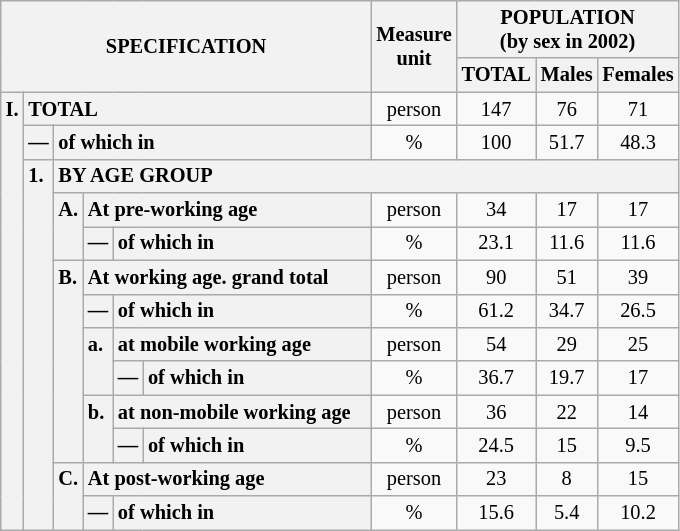<table class="wikitable" style="font-size:85%; text-align:center">
<tr>
<th rowspan="2" colspan="6">SPECIFICATION</th>
<th rowspan="2">Measure<br> unit</th>
<th colspan="3" rowspan="1">POPULATION<br> (by sex in 2002)</th>
</tr>
<tr>
<th>TOTAL</th>
<th>Males</th>
<th>Females</th>
</tr>
<tr>
<th style="text-align:left" valign="top" rowspan="13">I.</th>
<th style="text-align:left" colspan="5">TOTAL</th>
<td>person</td>
<td>147</td>
<td>76</td>
<td>71</td>
</tr>
<tr>
<th style="text-align:left" valign="top">—</th>
<th style="text-align:left" colspan="4">of which in</th>
<td>%</td>
<td>100</td>
<td>51.7</td>
<td>48.3</td>
</tr>
<tr>
<th style="text-align:left" valign="top" rowspan="11">1.</th>
<th style="text-align:left" colspan="19">BY AGE GROUP</th>
</tr>
<tr>
<th style="text-align:left" valign="top" rowspan="2">A.</th>
<th style="text-align:left" colspan="3">At pre-working age</th>
<td>person</td>
<td>34</td>
<td>17</td>
<td>17</td>
</tr>
<tr>
<th style="text-align:left" valign="top">—</th>
<th style="text-align:left" valign="top" colspan="2">of which in</th>
<td>%</td>
<td>23.1</td>
<td>11.6</td>
<td>11.6</td>
</tr>
<tr>
<th style="text-align:left" valign="top" rowspan="6">B.</th>
<th style="text-align:left" colspan="3">At working age. grand total</th>
<td>person</td>
<td>90</td>
<td>51</td>
<td>39</td>
</tr>
<tr>
<th style="text-align:left" valign="top">—</th>
<th style="text-align:left" valign="top" colspan="2">of which in</th>
<td>%</td>
<td>61.2</td>
<td>34.7</td>
<td>26.5</td>
</tr>
<tr>
<th style="text-align:left" valign="top" rowspan="2">a.</th>
<th style="text-align:left" colspan="2">at mobile working age</th>
<td>person</td>
<td>54</td>
<td>29</td>
<td>25</td>
</tr>
<tr>
<th style="text-align:left" valign="top">—</th>
<th style="text-align:left" valign="top" colspan="1">of which in                        </th>
<td>%</td>
<td>36.7</td>
<td>19.7</td>
<td>17</td>
</tr>
<tr>
<th style="text-align:left" valign="top" rowspan="2">b.</th>
<th style="text-align:left" colspan="2">at non-mobile working age</th>
<td>person</td>
<td>36</td>
<td>22</td>
<td>14</td>
</tr>
<tr>
<th style="text-align:left" valign="top">—</th>
<th style="text-align:left" valign="top" colspan="1">of which in                        </th>
<td>%</td>
<td>24.5</td>
<td>15</td>
<td>9.5</td>
</tr>
<tr>
<th style="text-align:left" valign="top" rowspan="2">C.</th>
<th style="text-align:left" colspan="3">At post-working age</th>
<td>person</td>
<td>23</td>
<td>8</td>
<td>15</td>
</tr>
<tr>
<th style="text-align:left" valign="top">—</th>
<th style="text-align:left" valign="top" colspan="2">of which in</th>
<td>%</td>
<td>15.6</td>
<td>5.4</td>
<td>10.2</td>
</tr>
</table>
